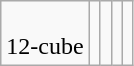<table class=wikitable>
<tr valign=top align=center>
<td><br>12-cube</td>
<td></td>
<td></td>
<td></td>
<td></td>
</tr>
</table>
